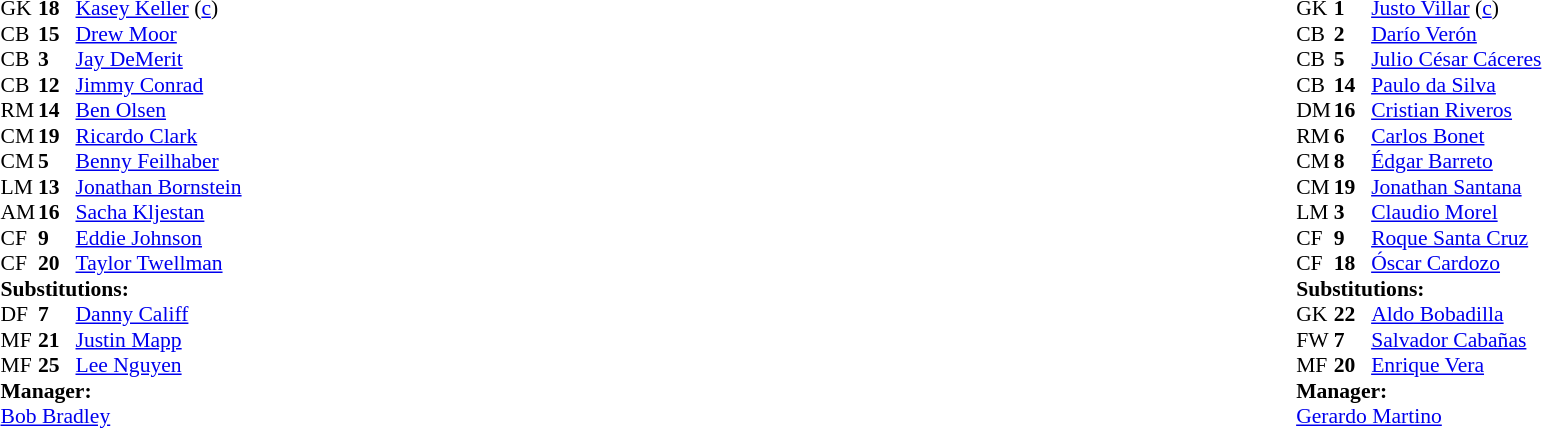<table width="100%">
<tr>
<td valign="top" width="50%"><br><table style="font-size: 90%" cellspacing="0" cellpadding="0">
<tr>
<th width=25></th>
<th width=25></th>
</tr>
<tr>
<td>GK</td>
<td><strong>18</strong></td>
<td><a href='#'>Kasey Keller</a> (<a href='#'>c</a>)</td>
</tr>
<tr>
<td>CB</td>
<td><strong>15</strong></td>
<td><a href='#'>Drew Moor</a></td>
</tr>
<tr>
<td>CB</td>
<td><strong>3</strong></td>
<td><a href='#'>Jay DeMerit</a></td>
<td></td>
<td></td>
</tr>
<tr>
<td>CB</td>
<td><strong>12</strong></td>
<td><a href='#'>Jimmy Conrad</a></td>
</tr>
<tr>
<td>RM</td>
<td><strong>14</strong></td>
<td><a href='#'>Ben Olsen</a></td>
<td></td>
<td></td>
</tr>
<tr>
<td>CM</td>
<td><strong>19</strong></td>
<td><a href='#'>Ricardo Clark</a></td>
</tr>
<tr>
<td>CM</td>
<td><strong>5</strong></td>
<td><a href='#'>Benny Feilhaber</a></td>
<td></td>
</tr>
<tr>
<td>LM</td>
<td><strong>13</strong></td>
<td><a href='#'>Jonathan Bornstein</a></td>
</tr>
<tr>
<td>AM</td>
<td><strong>16</strong></td>
<td><a href='#'>Sacha Kljestan</a></td>
<td></td>
<td></td>
</tr>
<tr>
<td>CF</td>
<td><strong>9</strong></td>
<td><a href='#'>Eddie Johnson</a></td>
</tr>
<tr>
<td>CF</td>
<td><strong>20</strong></td>
<td><a href='#'>Taylor Twellman</a></td>
</tr>
<tr>
<td colspan=3><strong>Substitutions:</strong></td>
</tr>
<tr>
<td>DF</td>
<td><strong>7</strong></td>
<td><a href='#'>Danny Califf</a></td>
<td></td>
<td></td>
</tr>
<tr>
<td>MF</td>
<td><strong>21</strong></td>
<td><a href='#'>Justin Mapp</a></td>
<td></td>
<td></td>
</tr>
<tr>
<td>MF</td>
<td><strong>25</strong></td>
<td><a href='#'>Lee Nguyen</a></td>
<td></td>
<td></td>
</tr>
<tr>
<td colspan=3><strong>Manager:</strong></td>
</tr>
<tr>
<td colspan="4"><a href='#'>Bob Bradley</a></td>
</tr>
</table>
</td>
<td valign="top"></td>
<td valign="top" width="50%"><br><table style="font-size: 90%" cellspacing="0" cellpadding="0" align="center">
<tr>
<th width=25></th>
<th width=25></th>
</tr>
<tr>
<td>GK</td>
<td><strong>1</strong></td>
<td><a href='#'>Justo Villar</a> (<a href='#'>c</a>)</td>
<td></td>
<td></td>
</tr>
<tr>
<td>CB</td>
<td><strong>2</strong></td>
<td><a href='#'>Darío Verón</a></td>
</tr>
<tr>
<td>CB</td>
<td><strong>5</strong></td>
<td><a href='#'>Julio César Cáceres</a></td>
</tr>
<tr>
<td>CB</td>
<td><strong>14</strong></td>
<td><a href='#'>Paulo da Silva</a></td>
</tr>
<tr>
<td>DM</td>
<td><strong>16</strong></td>
<td><a href='#'>Cristian Riveros</a></td>
<td></td>
</tr>
<tr>
<td>RM</td>
<td><strong>6</strong></td>
<td><a href='#'>Carlos Bonet</a></td>
</tr>
<tr>
<td>CM</td>
<td><strong>8</strong></td>
<td><a href='#'>Édgar Barreto</a></td>
</tr>
<tr>
<td>CM</td>
<td><strong>19</strong></td>
<td><a href='#'>Jonathan Santana</a></td>
<td></td>
<td></td>
</tr>
<tr>
<td>LM</td>
<td><strong>3</strong></td>
<td><a href='#'>Claudio Morel</a></td>
</tr>
<tr>
<td>CF</td>
<td><strong>9</strong></td>
<td><a href='#'>Roque Santa Cruz</a></td>
</tr>
<tr>
<td>CF</td>
<td><strong>18</strong></td>
<td><a href='#'>Óscar Cardozo</a></td>
<td></td>
<td></td>
</tr>
<tr>
<td colspan=3><strong>Substitutions:</strong></td>
</tr>
<tr>
<td>GK</td>
<td><strong>22</strong></td>
<td><a href='#'>Aldo Bobadilla</a></td>
<td></td>
<td></td>
</tr>
<tr>
<td>FW</td>
<td><strong>7</strong></td>
<td><a href='#'>Salvador Cabañas</a></td>
<td></td>
<td></td>
</tr>
<tr>
<td>MF</td>
<td><strong>20</strong></td>
<td><a href='#'>Enrique Vera</a></td>
<td></td>
<td></td>
</tr>
<tr>
<td colspan=3><strong>Manager:</strong></td>
</tr>
<tr>
<td colspan="4"> <a href='#'>Gerardo Martino</a></td>
</tr>
</table>
</td>
</tr>
</table>
